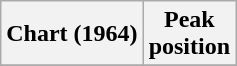<table class="wikitable plainrowheaders">
<tr>
<th scope=col>Chart (1964)</th>
<th scope=col>Peak<br>position</th>
</tr>
<tr>
</tr>
</table>
